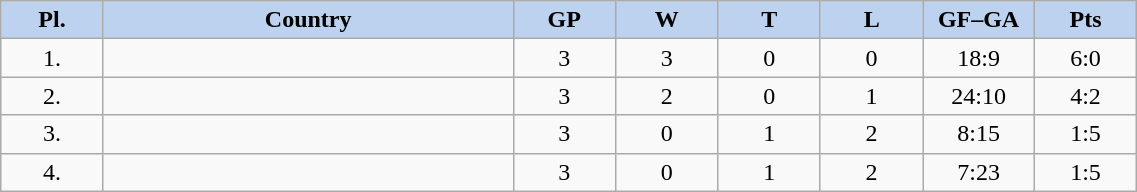<table class="wikitable" width="60%">
<tr style="font-weight:bold; background-color:#BCD2EE;" align="center" |>
<td width="5%">Pl.</td>
<td width="20%">Country</td>
<td width="5%">GP</td>
<td width="5%">W</td>
<td width="5%">T</td>
<td width="5%">L</td>
<td width="5%">GF–GA</td>
<td width="5%">Pts</td>
</tr>
<tr align="center">
<td>1.</td>
<td style="text-align:left;"></td>
<td>3</td>
<td>3</td>
<td>0</td>
<td>0</td>
<td>18:9</td>
<td>6:0</td>
</tr>
<tr align="center">
<td>2.</td>
<td style="text-align:left;"></td>
<td>3</td>
<td>2</td>
<td>0</td>
<td>1</td>
<td>24:10</td>
<td>4:2</td>
</tr>
<tr align="center">
<td>3.</td>
<td style="text-align:left;"></td>
<td>3</td>
<td>0</td>
<td>1</td>
<td>2</td>
<td>8:15</td>
<td>1:5</td>
</tr>
<tr align="center">
<td>4.</td>
<td style="text-align:left;"></td>
<td>3</td>
<td>0</td>
<td>1</td>
<td>2</td>
<td>7:23</td>
<td>1:5</td>
</tr>
</table>
